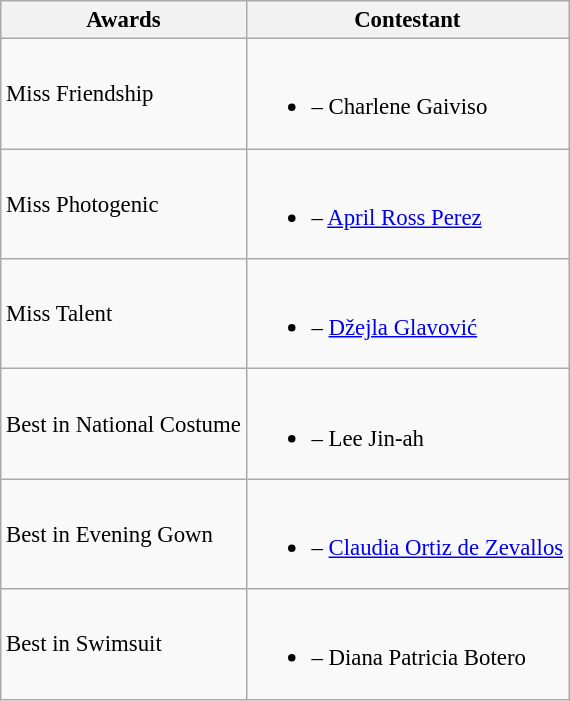<table class="wikitable sortable" style="font-size:95%;">
<tr>
<th>Awards</th>
<th>Contestant</th>
</tr>
<tr>
<td>Miss Friendship</td>
<td><br><ul><li> – Charlene Gaiviso</li></ul></td>
</tr>
<tr>
<td>Miss Photogenic</td>
<td><br><ul><li> – <a href='#'>April Ross Perez</a></li></ul></td>
</tr>
<tr>
<td>Miss Talent</td>
<td><br><ul><li> – <a href='#'>Džejla Glavović</a></li></ul></td>
</tr>
<tr>
<td>Best in National Costume</td>
<td><br><ul><li> – Lee Jin-ah</li></ul></td>
</tr>
<tr>
<td>Best in Evening Gown</td>
<td><br><ul><li> – <a href='#'>Claudia Ortiz de Zevallos</a></li></ul></td>
</tr>
<tr>
<td>Best in Swimsuit</td>
<td><br><ul><li> – Diana Patricia Botero</li></ul></td>
</tr>
</table>
